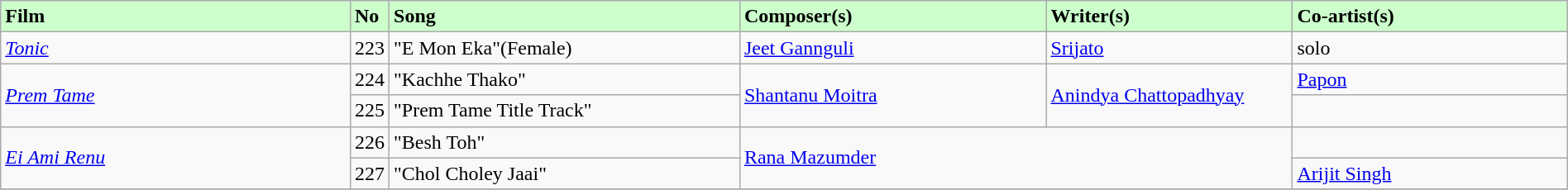<table class="wikitable plainrowheaders" style="width:100%; textcolor:#000">
<tr style="background:#cfc; text-align:"center;">
<td scope="col" style="width:23%;"><strong>Film</strong></td>
<td><strong>No</strong></td>
<td scope="col" style="width:23%;"><strong>Song</strong></td>
<td scope="col" style="width:20%;"><strong>Composer(s)</strong></td>
<td scope="col" style="width:16%;"><strong>Writer(s)</strong></td>
<td scope="col" style="width:18%;"><strong>Co-artist(s)</strong></td>
</tr>
<tr>
<td><em><a href='#'>Tonic</a></em></td>
<td>223</td>
<td>"E Mon Eka"(Female)</td>
<td><a href='#'>Jeet Gannguli</a></td>
<td><a href='#'>Srijato</a></td>
<td>solo</td>
</tr>
<tr>
<td rowspan="2"><em><a href='#'>Prem Tame</a></em></td>
<td>224</td>
<td>"Kachhe Thako"</td>
<td rowspan="2"><a href='#'>Shantanu Moitra</a></td>
<td rowspan="2"><a href='#'>Anindya Chattopadhyay</a></td>
<td><a href='#'>Papon</a></td>
</tr>
<tr>
<td>225</td>
<td>"Prem Tame Title Track"</td>
<td></td>
</tr>
<tr>
<td rowspan="2"><em><a href='#'>Ei Ami Renu</a></em></td>
<td>226</td>
<td>"Besh Toh"</td>
<td colspan="2" rowspan="2"><a href='#'>Rana Mazumder</a></td>
<td></td>
</tr>
<tr>
<td>227</td>
<td>"Chol Choley Jaai"</td>
<td><a href='#'>Arijit Singh</a></td>
</tr>
<tr>
</tr>
</table>
